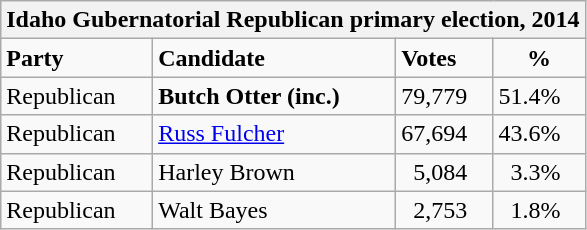<table class="wikitable">
<tr>
<th colspan="4">Idaho Gubernatorial Republican primary election, 2014</th>
</tr>
<tr>
<td><strong>Party</strong></td>
<td><strong>Candidate</strong></td>
<td><strong>Votes</strong></td>
<td align=center><strong>%</strong></td>
</tr>
<tr>
<td>Republican</td>
<td><strong>Butch Otter (inc.)</strong></td>
<td>79,779</td>
<td>51.4%</td>
</tr>
<tr>
<td>Republican</td>
<td><a href='#'>Russ Fulcher</a></td>
<td>67,694</td>
<td>43.6%</td>
</tr>
<tr>
<td>Republican</td>
<td>Harley Brown</td>
<td>  5,084</td>
<td>  3.3%</td>
</tr>
<tr>
<td>Republican</td>
<td>Walt Bayes</td>
<td>  2,753</td>
<td>  1.8%</td>
</tr>
</table>
